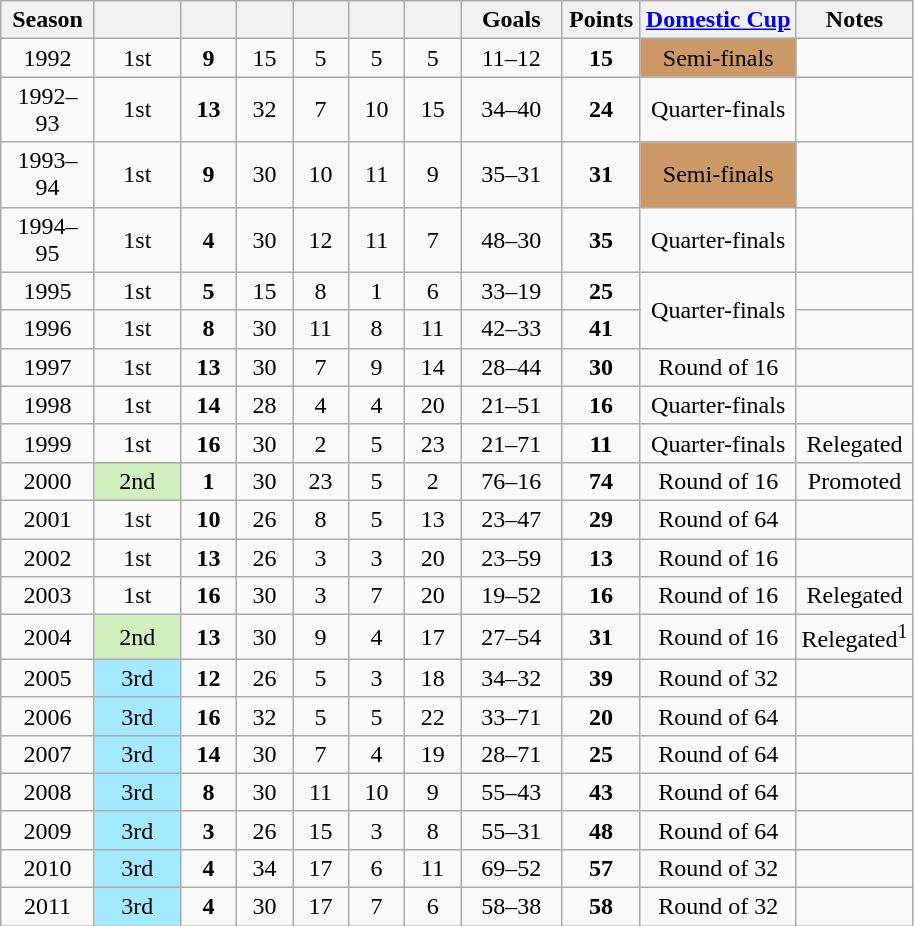<table class="wikitable" style="text-align: center;">
<tr>
<th width=55>Season</th>
<th width=50></th>
<th width=30></th>
<th width=30></th>
<th width=30></th>
<th width=30></th>
<th width=30></th>
<th width=60>Goals</th>
<th width=45>Points</th>
<th><a href='#'>Domestic Cup</a></th>
<th>Notes</th>
</tr>
<tr>
<td>1992</td>
<td>1st</td>
<td><strong>9</strong></td>
<td>15</td>
<td>5</td>
<td>5</td>
<td>5</td>
<td>11–12</td>
<td><strong>15</strong></td>
<td style="background:#cc9966">Semi-finals</td>
<td></td>
</tr>
<tr>
<td>1992–93</td>
<td>1st</td>
<td><strong>13</strong></td>
<td>32</td>
<td>7</td>
<td>10</td>
<td>15</td>
<td>34–40</td>
<td><strong>24</strong></td>
<td>Quarter-finals</td>
<td></td>
</tr>
<tr>
<td>1993–94</td>
<td>1st</td>
<td><strong>9</strong></td>
<td>30</td>
<td>10</td>
<td>11</td>
<td>9</td>
<td>35–31</td>
<td><strong>31</strong></td>
<td style="background:#cc9966">Semi-finals</td>
<td></td>
</tr>
<tr>
<td>1994–95</td>
<td>1st</td>
<td><strong>4</strong></td>
<td>30</td>
<td>12</td>
<td>11</td>
<td>7</td>
<td>48–30</td>
<td><strong>35</strong></td>
<td>Quarter-finals</td>
<td></td>
</tr>
<tr>
<td>1995</td>
<td>1st</td>
<td><strong>5</strong></td>
<td>15</td>
<td>8</td>
<td>1</td>
<td>6</td>
<td>33–19</td>
<td><strong>25</strong></td>
<td rowspan="2">Quarter-finals</td>
<td></td>
</tr>
<tr>
<td>1996</td>
<td>1st</td>
<td><strong>8</strong></td>
<td>30</td>
<td>11</td>
<td>8</td>
<td>11</td>
<td>42–33</td>
<td><strong>41</strong></td>
<td></td>
</tr>
<tr>
<td>1997</td>
<td>1st</td>
<td><strong>13</strong></td>
<td>30</td>
<td>7</td>
<td>9</td>
<td>14</td>
<td>28–44</td>
<td><strong>30</strong></td>
<td>Round of 16</td>
<td></td>
</tr>
<tr>
<td>1998</td>
<td>1st</td>
<td><strong>14</strong></td>
<td>28</td>
<td>4</td>
<td>4</td>
<td>20</td>
<td>21–51</td>
<td><strong>16</strong></td>
<td>Quarter-finals</td>
<td></td>
</tr>
<tr>
<td>1999</td>
<td>1st</td>
<td><strong>16</strong></td>
<td>30</td>
<td>2</td>
<td>5</td>
<td>23</td>
<td>21–71</td>
<td><strong>11</strong></td>
<td>Quarter-finals</td>
<td>Relegated</td>
</tr>
<tr>
<td>2000</td>
<td style="background:#D0F0C0">2nd</td>
<td><strong>1</strong></td>
<td>30</td>
<td>23</td>
<td>5</td>
<td>2</td>
<td>76–16</td>
<td><strong>74</strong></td>
<td>Round of 16</td>
<td>Promoted</td>
</tr>
<tr>
<td>2001</td>
<td>1st</td>
<td><strong>10</strong></td>
<td>26</td>
<td>8</td>
<td>5</td>
<td>13</td>
<td>23–47</td>
<td><strong>29</strong></td>
<td>Round of 64</td>
<td></td>
</tr>
<tr>
<td>2002</td>
<td>1st</td>
<td><strong>13</strong></td>
<td>26</td>
<td>3</td>
<td>3</td>
<td>20</td>
<td>23–59</td>
<td><strong>13</strong></td>
<td>Round of 16</td>
<td></td>
</tr>
<tr>
<td>2003</td>
<td>1st</td>
<td><strong>16</strong></td>
<td>30</td>
<td>3</td>
<td>7</td>
<td>20</td>
<td>19–52</td>
<td><strong>16</strong></td>
<td>Round of 16</td>
<td>Relegated</td>
</tr>
<tr>
<td>2004</td>
<td style="background:#D0F0C0">2nd</td>
<td><strong>13</strong></td>
<td>30</td>
<td>9</td>
<td>4</td>
<td>17</td>
<td>27–54</td>
<td><strong>31</strong></td>
<td>Round of 16</td>
<td>Relegated<sup>1</sup></td>
</tr>
<tr>
<td>2005</td>
<td style="background:#A3E9FF">3rd</td>
<td><strong>12</strong></td>
<td>26</td>
<td>5</td>
<td>3</td>
<td>18</td>
<td>34–32</td>
<td><strong>39</strong></td>
<td>Round of 32</td>
<td></td>
</tr>
<tr>
<td>2006</td>
<td style="background:#A3E9FF">3rd</td>
<td><strong>16</strong></td>
<td>32</td>
<td>5</td>
<td>5</td>
<td>22</td>
<td>33–71</td>
<td><strong>20</strong></td>
<td>Round of 64</td>
<td></td>
</tr>
<tr>
<td>2007</td>
<td style="background:#A3E9FF">3rd</td>
<td><strong>14</strong></td>
<td>30</td>
<td>7</td>
<td>4</td>
<td>19</td>
<td>28–71</td>
<td><strong>25</strong></td>
<td>Round of 64</td>
<td></td>
</tr>
<tr>
<td>2008</td>
<td style="background:#A3E9FF">3rd</td>
<td><strong>8</strong></td>
<td>30</td>
<td>11</td>
<td>10</td>
<td>9</td>
<td>55–43</td>
<td><strong>43</strong></td>
<td>Round of 64</td>
<td></td>
</tr>
<tr>
<td>2009</td>
<td style="background:#A3E9FF">3rd</td>
<td><strong>3</strong></td>
<td>26</td>
<td>15</td>
<td>3</td>
<td>8</td>
<td>55–31</td>
<td><strong>48</strong></td>
<td>Round of 64</td>
<td></td>
</tr>
<tr>
<td>2010</td>
<td style="background:#A3E9FF">3rd</td>
<td><strong>4</strong></td>
<td>34</td>
<td>17</td>
<td>6</td>
<td>11</td>
<td>69–52</td>
<td><strong>57</strong></td>
<td>Round of 32</td>
<td></td>
</tr>
<tr>
<td>2011</td>
<td style="background:#A3E9FF">3rd</td>
<td><strong>4</strong></td>
<td>30</td>
<td>17</td>
<td>7</td>
<td>6</td>
<td>58–38</td>
<td><strong>58</strong></td>
<td>Round of 32</td>
<td></td>
</tr>
</table>
